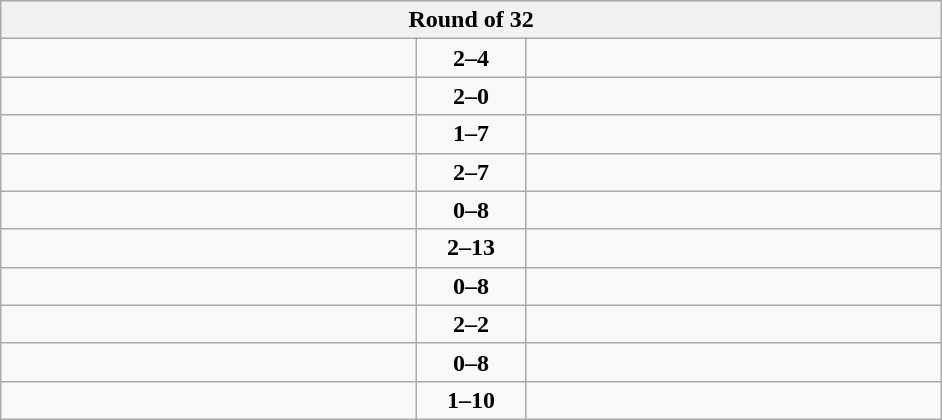<table class="wikitable" style="text-align: center;">
<tr>
<th colspan=3>Round of 32</th>
</tr>
<tr>
<td align=left width="270"></td>
<td align=center width="65"><strong>2–4</strong></td>
<td align=left width="270"><strong></strong></td>
</tr>
<tr>
<td align=left><strong></strong></td>
<td align=center><strong>2–0</strong></td>
<td align=left></td>
</tr>
<tr>
<td align=left></td>
<td align=center><strong>1–7</strong></td>
<td align=left><strong></strong></td>
</tr>
<tr>
<td align=left></td>
<td align=center><strong>2–7</strong></td>
<td align=left><strong></strong></td>
</tr>
<tr>
<td align=left></td>
<td align=center><strong>0–8</strong></td>
<td align=left><strong></strong></td>
</tr>
<tr>
<td align=left></td>
<td align=center><strong>2–13</strong></td>
<td align=left><strong></strong></td>
</tr>
<tr>
<td align=left></td>
<td align=center><strong>0–8</strong></td>
<td align=left><strong></strong></td>
</tr>
<tr>
<td align=left><strong></strong></td>
<td align=center><strong>2–2</strong></td>
<td align=left></td>
</tr>
<tr>
<td align=left></td>
<td align=center><strong>0–8</strong></td>
<td align=left><strong></strong></td>
</tr>
<tr>
<td align=left></td>
<td align=center><strong>1–10</strong></td>
<td align=left><strong></strong></td>
</tr>
</table>
